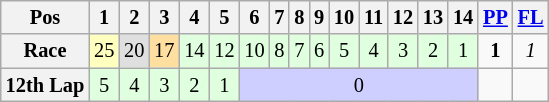<table class="wikitable" style="font-size: 85%">
<tr>
<th>Pos</th>
<th>1</th>
<th>2</th>
<th>3</th>
<th>4</th>
<th>5</th>
<th>6</th>
<th>7</th>
<th>8</th>
<th>9</th>
<th>10</th>
<th>11</th>
<th>12</th>
<th>13</th>
<th>14</th>
<th><a href='#'>PP</a></th>
<th><a href='#'>FL</a></th>
</tr>
<tr align="center">
<th>Race</th>
<td style="background:#FFFFBF;">25</td>
<td style="background:#DFDFDF;">20</td>
<td style="background:#FFDF9F;">17</td>
<td style="background:#DFFFDF;">14</td>
<td style="background:#DFFFDF;">12</td>
<td style="background:#DFFFDF;">10</td>
<td style="background:#DFFFDF;">8</td>
<td style="background:#DFFFDF;">7</td>
<td style="background:#DFFFDF;">6</td>
<td style="background:#DFFFDF;">5</td>
<td style="background:#DFFFDF;">4</td>
<td style="background:#DFFFDF;">3</td>
<td style="background:#DFFFDF;">2</td>
<td style="background:#DFFFDF;">1</td>
<td><strong>1</strong></td>
<td><em>1</em></td>
</tr>
<tr align="center">
<th>12th Lap</th>
<td style="background:#DFFFDF;">5</td>
<td style="background:#DFFFDF;">4</td>
<td style="background:#DFFFDF;">3</td>
<td style="background:#DFFFDF;">2</td>
<td style="background:#DFFFDF;">1</td>
<td colspan=9 style="background:#CFCFFF;">0</td>
<td></td>
<td></td>
</tr>
</table>
